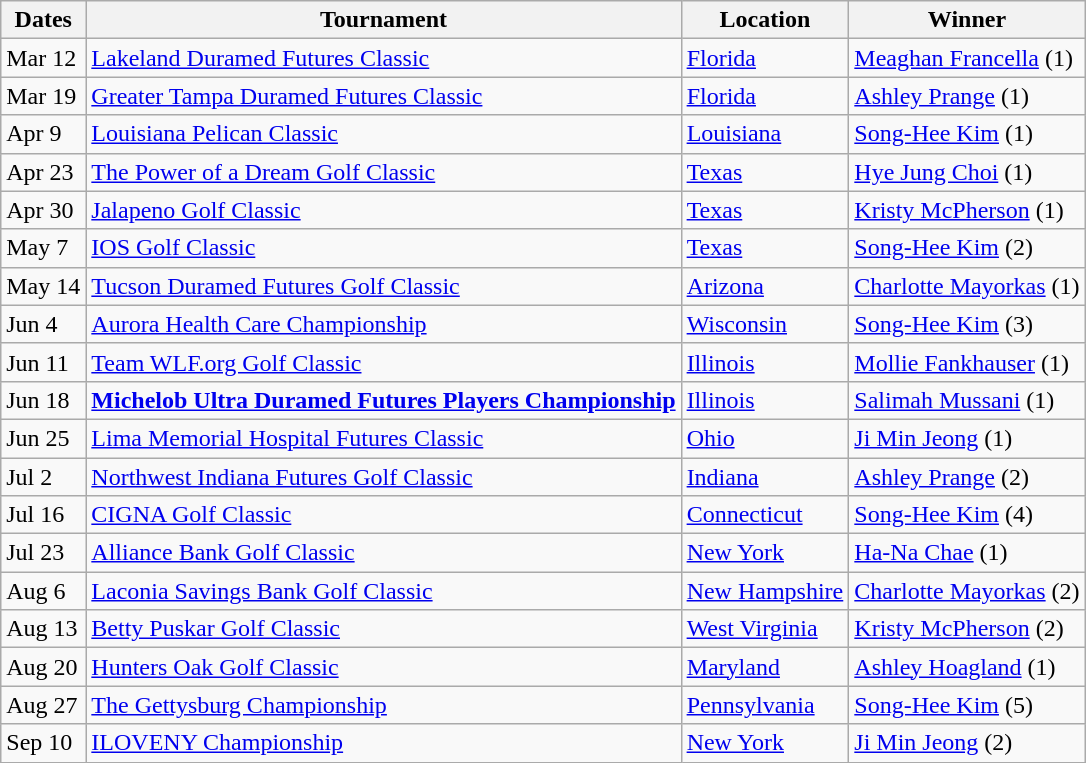<table class="wikitable sortable">
<tr>
<th>Dates</th>
<th>Tournament</th>
<th>Location</th>
<th>Winner</th>
</tr>
<tr>
<td>Mar 12</td>
<td><a href='#'>Lakeland Duramed Futures Classic</a></td>
<td><a href='#'>Florida</a></td>
<td> <a href='#'>Meaghan Francella</a> (1)</td>
</tr>
<tr>
<td>Mar 19</td>
<td><a href='#'>Greater Tampa Duramed Futures Classic</a></td>
<td><a href='#'>Florida</a></td>
<td> <a href='#'>Ashley Prange</a> (1)</td>
</tr>
<tr>
<td>Apr 9</td>
<td><a href='#'>Louisiana Pelican Classic</a></td>
<td><a href='#'>Louisiana</a></td>
<td> <a href='#'>Song-Hee Kim</a> (1)</td>
</tr>
<tr>
<td>Apr 23</td>
<td><a href='#'>The Power of a Dream Golf Classic</a></td>
<td><a href='#'>Texas</a></td>
<td> <a href='#'>Hye Jung Choi</a> (1)</td>
</tr>
<tr>
<td>Apr 30</td>
<td><a href='#'>Jalapeno Golf Classic</a></td>
<td><a href='#'>Texas</a></td>
<td> <a href='#'>Kristy McPherson</a> (1)</td>
</tr>
<tr>
<td>May 7</td>
<td><a href='#'>IOS Golf Classic</a></td>
<td><a href='#'>Texas</a></td>
<td> <a href='#'>Song-Hee Kim</a> (2)</td>
</tr>
<tr>
<td>May 14</td>
<td><a href='#'>Tucson Duramed Futures Golf Classic</a></td>
<td><a href='#'>Arizona</a></td>
<td> <a href='#'>Charlotte Mayorkas</a> (1)</td>
</tr>
<tr>
<td>Jun 4</td>
<td><a href='#'>Aurora Health Care Championship</a></td>
<td><a href='#'>Wisconsin</a></td>
<td> <a href='#'>Song-Hee Kim</a> (3)</td>
</tr>
<tr>
<td>Jun 11</td>
<td><a href='#'>Team WLF.org Golf Classic</a></td>
<td><a href='#'>Illinois</a></td>
<td> <a href='#'>Mollie Fankhauser</a> (1)</td>
</tr>
<tr>
<td>Jun 18</td>
<td><strong><a href='#'>Michelob Ultra Duramed Futures Players Championship</a></strong></td>
<td><a href='#'>Illinois</a></td>
<td> <a href='#'>Salimah Mussani</a> (1)</td>
</tr>
<tr>
<td>Jun 25</td>
<td><a href='#'>Lima Memorial Hospital Futures Classic</a></td>
<td><a href='#'>Ohio</a></td>
<td> <a href='#'>Ji Min Jeong</a> (1)</td>
</tr>
<tr>
<td>Jul 2</td>
<td><a href='#'>Northwest Indiana Futures Golf Classic</a></td>
<td><a href='#'>Indiana</a></td>
<td> <a href='#'>Ashley Prange</a> (2)</td>
</tr>
<tr>
<td>Jul 16</td>
<td><a href='#'>CIGNA Golf Classic</a></td>
<td><a href='#'>Connecticut</a></td>
<td> <a href='#'>Song-Hee Kim</a> (4)</td>
</tr>
<tr>
<td>Jul 23</td>
<td><a href='#'>Alliance Bank Golf Classic</a></td>
<td><a href='#'>New York</a></td>
<td> <a href='#'>Ha-Na Chae</a> (1)</td>
</tr>
<tr>
<td>Aug 6</td>
<td><a href='#'>Laconia Savings Bank Golf Classic</a></td>
<td><a href='#'>New Hampshire</a></td>
<td> <a href='#'>Charlotte Mayorkas</a> (2)</td>
</tr>
<tr>
<td>Aug 13</td>
<td><a href='#'>Betty Puskar Golf Classic</a></td>
<td><a href='#'>West Virginia</a></td>
<td> <a href='#'>Kristy McPherson</a> (2)</td>
</tr>
<tr>
<td>Aug 20</td>
<td><a href='#'>Hunters Oak Golf Classic</a></td>
<td><a href='#'>Maryland</a></td>
<td> <a href='#'>Ashley Hoagland</a> (1)</td>
</tr>
<tr>
<td>Aug 27</td>
<td><a href='#'>The Gettysburg Championship</a></td>
<td><a href='#'>Pennsylvania</a></td>
<td> <a href='#'>Song-Hee Kim</a> (5)</td>
</tr>
<tr>
<td>Sep 10</td>
<td><a href='#'>ILOVENY Championship</a></td>
<td><a href='#'>New York</a></td>
<td> <a href='#'>Ji Min Jeong</a> (2)</td>
</tr>
</table>
